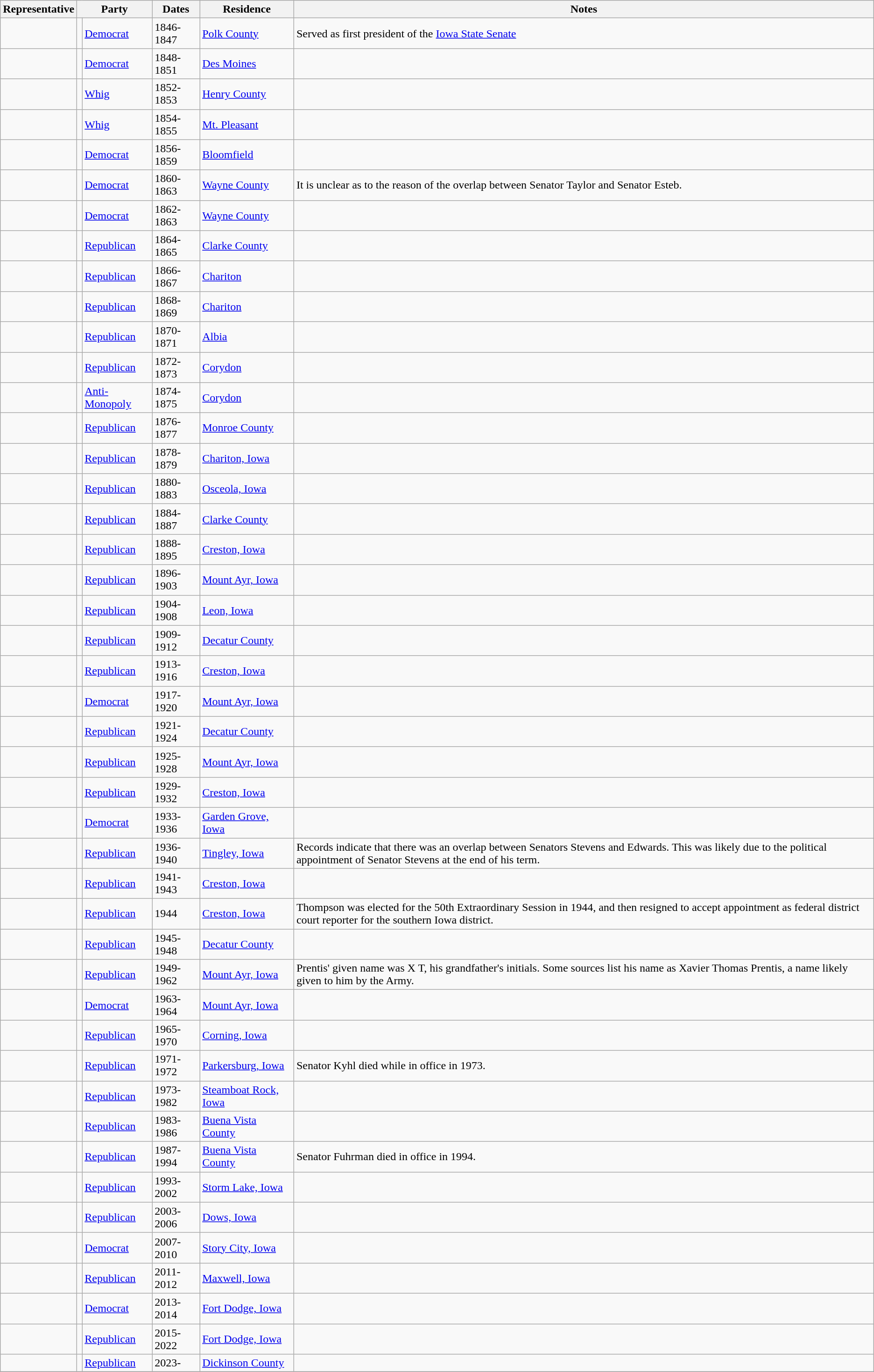<table class="sortable wikitable">
<tr valign=bottom>
<th>Representative</th>
<th colspan="2">Party</th>
<th>Dates</th>
<th>Residence</th>
<th>Notes</th>
</tr>
<tr>
<td></td>
<td bgcolor=></td>
<td><a href='#'>Democrat</a></td>
<td>1846-1847</td>
<td><a href='#'>Polk County</a></td>
<td>Served as first president of the <a href='#'>Iowa State Senate</a></td>
</tr>
<tr>
<td></td>
<td bgcolor=></td>
<td><a href='#'>Democrat</a></td>
<td>1848-1851</td>
<td><a href='#'>Des Moines</a></td>
<td></td>
</tr>
<tr>
<td></td>
<td bgcolor=></td>
<td><a href='#'>Whig</a></td>
<td>1852-1853</td>
<td><a href='#'>Henry County</a></td>
<td></td>
</tr>
<tr>
<td></td>
<td bgcolor=></td>
<td><a href='#'>Whig</a></td>
<td>1854-1855</td>
<td><a href='#'>Mt. Pleasant</a></td>
<td></td>
</tr>
<tr>
<td></td>
<td bgcolor=></td>
<td><a href='#'>Democrat</a></td>
<td>1856-1859</td>
<td><a href='#'>Bloomfield</a></td>
<td></td>
</tr>
<tr>
<td></td>
<td bgcolor=></td>
<td><a href='#'>Democrat</a></td>
<td>1860-1863</td>
<td><a href='#'>Wayne County</a></td>
<td>It is unclear as to the reason of the overlap between Senator Taylor and Senator Esteb.</td>
</tr>
<tr>
<td></td>
<td bgcolor=></td>
<td><a href='#'>Democrat</a></td>
<td>1862-1863</td>
<td><a href='#'>Wayne County</a></td>
<td></td>
</tr>
<tr>
<td></td>
<td bgcolor=></td>
<td><a href='#'>Republican</a></td>
<td>1864-1865</td>
<td><a href='#'>Clarke County</a></td>
<td></td>
</tr>
<tr>
<td></td>
<td bgcolor=></td>
<td><a href='#'>Republican</a></td>
<td>1866-1867</td>
<td><a href='#'>Chariton</a></td>
<td></td>
</tr>
<tr>
<td></td>
<td bgcolor=></td>
<td><a href='#'>Republican</a></td>
<td>1868-1869</td>
<td><a href='#'>Chariton</a></td>
<td></td>
</tr>
<tr>
<td></td>
<td bgcolor=></td>
<td><a href='#'>Republican</a></td>
<td>1870-1871</td>
<td><a href='#'>Albia</a></td>
<td></td>
</tr>
<tr>
<td></td>
<td bgcolor=></td>
<td><a href='#'>Republican</a></td>
<td>1872-1873</td>
<td><a href='#'>Corydon</a></td>
<td></td>
</tr>
<tr>
<td></td>
<td bgcolor=></td>
<td><a href='#'>Anti-Monopoly</a></td>
<td>1874-1875</td>
<td><a href='#'>Corydon</a></td>
<td></td>
</tr>
<tr>
<td></td>
<td bgcolor=></td>
<td><a href='#'>Republican</a></td>
<td>1876-1877</td>
<td><a href='#'>Monroe County</a></td>
<td></td>
</tr>
<tr>
<td></td>
<td bgcolor=></td>
<td><a href='#'>Republican</a></td>
<td>1878-1879</td>
<td><a href='#'>Chariton, Iowa</a></td>
<td></td>
</tr>
<tr>
<td></td>
<td bgcolor=></td>
<td><a href='#'>Republican</a></td>
<td>1880-1883</td>
<td><a href='#'>Osceola, Iowa</a></td>
<td></td>
</tr>
<tr>
<td></td>
<td bgcolor=></td>
<td><a href='#'>Republican</a></td>
<td>1884-1887</td>
<td><a href='#'>Clarke County</a></td>
<td></td>
</tr>
<tr>
<td></td>
<td bgcolor=></td>
<td><a href='#'>Republican</a></td>
<td>1888-1895</td>
<td><a href='#'>Creston, Iowa</a></td>
<td></td>
</tr>
<tr>
<td></td>
<td bgcolor=></td>
<td><a href='#'>Republican</a></td>
<td>1896-1903</td>
<td><a href='#'>Mount Ayr, Iowa</a></td>
<td></td>
</tr>
<tr>
<td></td>
<td bgcolor=></td>
<td><a href='#'>Republican</a></td>
<td>1904-1908</td>
<td><a href='#'>Leon, Iowa</a></td>
<td></td>
</tr>
<tr>
<td></td>
<td bgcolor=></td>
<td><a href='#'>Republican</a></td>
<td>1909-1912</td>
<td><a href='#'>Decatur County</a></td>
<td></td>
</tr>
<tr>
<td></td>
<td bgcolor=></td>
<td><a href='#'>Republican</a></td>
<td>1913-1916</td>
<td><a href='#'>Creston, Iowa</a></td>
<td></td>
</tr>
<tr>
<td></td>
<td bgcolor=></td>
<td><a href='#'>Democrat</a></td>
<td>1917-1920</td>
<td><a href='#'>Mount Ayr, Iowa</a></td>
<td></td>
</tr>
<tr>
<td></td>
<td bgcolor=></td>
<td><a href='#'>Republican</a></td>
<td>1921-1924</td>
<td><a href='#'>Decatur County</a></td>
<td></td>
</tr>
<tr>
<td></td>
<td bgcolor=></td>
<td><a href='#'>Republican</a></td>
<td>1925-1928</td>
<td><a href='#'>Mount Ayr, Iowa</a></td>
<td></td>
</tr>
<tr>
<td></td>
<td bgcolor=></td>
<td><a href='#'>Republican</a></td>
<td>1929-1932</td>
<td><a href='#'>Creston, Iowa</a></td>
<td></td>
</tr>
<tr>
<td></td>
<td bgcolor=></td>
<td><a href='#'>Democrat</a></td>
<td>1933-1936</td>
<td><a href='#'>Garden Grove, Iowa</a></td>
<td></td>
</tr>
<tr>
<td></td>
<td bgcolor=></td>
<td><a href='#'>Republican</a></td>
<td>1936-1940</td>
<td><a href='#'>Tingley, Iowa</a></td>
<td>Records indicate that there was an overlap between Senators Stevens and Edwards. This was likely due to the political appointment of Senator Stevens at the end of his term.</td>
</tr>
<tr>
<td></td>
<td bgcolor=></td>
<td><a href='#'>Republican</a></td>
<td>1941-1943</td>
<td><a href='#'>Creston, Iowa</a></td>
<td></td>
</tr>
<tr>
<td></td>
<td bgcolor=></td>
<td><a href='#'>Republican</a></td>
<td>1944</td>
<td><a href='#'>Creston, Iowa</a></td>
<td>Thompson was elected for the 50th Extraordinary Session in 1944, and then resigned to accept appointment as federal district court reporter for the southern Iowa district.</td>
</tr>
<tr>
<td></td>
<td bgcolor=></td>
<td><a href='#'>Republican</a></td>
<td>1945-1948</td>
<td><a href='#'>Decatur County</a></td>
<td></td>
</tr>
<tr>
<td></td>
<td bgcolor=></td>
<td><a href='#'>Republican</a></td>
<td>1949-1962</td>
<td><a href='#'>Mount Ayr, Iowa</a></td>
<td>Prentis' given name was X T, his grandfather's initials. Some sources list his name as Xavier Thomas Prentis, a name likely given to him by the Army.</td>
</tr>
<tr>
<td></td>
<td bgcolor=></td>
<td><a href='#'>Democrat</a></td>
<td>1963-1964</td>
<td><a href='#'>Mount Ayr, Iowa</a></td>
<td></td>
</tr>
<tr>
<td></td>
<td bgcolor=></td>
<td><a href='#'>Republican</a></td>
<td>1965-1970</td>
<td><a href='#'>Corning, Iowa</a></td>
<td></td>
</tr>
<tr>
<td></td>
<td bgcolor=></td>
<td><a href='#'>Republican</a></td>
<td>1971-1972</td>
<td><a href='#'>Parkersburg, Iowa</a></td>
<td>Senator Kyhl died while in office in 1973.</td>
</tr>
<tr>
<td></td>
<td bgcolor=></td>
<td><a href='#'>Republican</a></td>
<td>1973-1982</td>
<td><a href='#'>Steamboat Rock, Iowa</a></td>
<td></td>
</tr>
<tr>
<td></td>
<td bgcolor=></td>
<td><a href='#'>Republican</a></td>
<td>1983-1986</td>
<td><a href='#'>Buena Vista County</a></td>
<td></td>
</tr>
<tr>
<td></td>
<td bgcolor=></td>
<td><a href='#'>Republican</a></td>
<td>1987-1994</td>
<td><a href='#'>Buena Vista County</a></td>
<td>Senator Fuhrman died in office in 1994.</td>
</tr>
<tr>
<td></td>
<td bgcolor=></td>
<td><a href='#'>Republican</a></td>
<td>1993-2002</td>
<td><a href='#'>Storm Lake, Iowa</a></td>
<td></td>
</tr>
<tr>
<td></td>
<td bgcolor=></td>
<td><a href='#'>Republican</a></td>
<td>2003-2006</td>
<td><a href='#'>Dows, Iowa</a></td>
<td></td>
</tr>
<tr>
<td></td>
<td bgcolor=></td>
<td><a href='#'>Democrat</a></td>
<td>2007-2010</td>
<td><a href='#'>Story City, Iowa</a></td>
<td></td>
</tr>
<tr>
<td></td>
<td bgcolor=></td>
<td><a href='#'>Republican</a></td>
<td>2011-2012</td>
<td><a href='#'>Maxwell, Iowa</a></td>
<td></td>
</tr>
<tr>
<td></td>
<td bgcolor=></td>
<td><a href='#'>Democrat</a></td>
<td>2013-2014</td>
<td><a href='#'>Fort Dodge, Iowa</a></td>
<td></td>
</tr>
<tr>
<td></td>
<td bgcolor=></td>
<td><a href='#'>Republican</a></td>
<td>2015-2022</td>
<td><a href='#'>Fort Dodge, Iowa</a></td>
<td></td>
</tr>
<tr>
<td></td>
<td bgcolor=></td>
<td><a href='#'>Republican</a></td>
<td>2023-</td>
<td><a href='#'>Dickinson County</a></td>
<td></td>
</tr>
<tr>
</tr>
</table>
